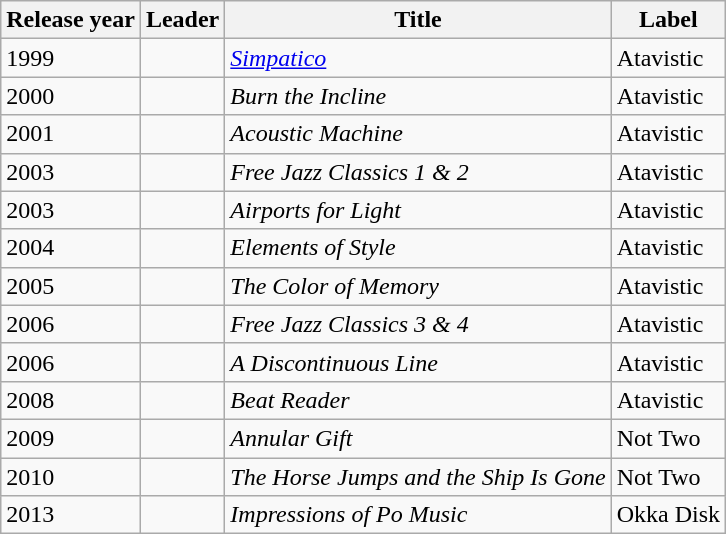<table class="wikitable sortable">
<tr>
<th>Release year</th>
<th>Leader</th>
<th>Title</th>
<th>Label</th>
</tr>
<tr>
<td>1999</td>
<td></td>
<td><em><a href='#'>Simpatico</a></em></td>
<td>Atavistic</td>
</tr>
<tr>
<td>2000</td>
<td></td>
<td><em>Burn the Incline</em></td>
<td>Atavistic</td>
</tr>
<tr>
<td>2001</td>
<td></td>
<td><em>Acoustic Machine</em></td>
<td>Atavistic</td>
</tr>
<tr>
<td>2003</td>
<td></td>
<td><em>Free Jazz Classics 1 & 2</em></td>
<td>Atavistic</td>
</tr>
<tr>
<td>2003</td>
<td></td>
<td><em>Airports for Light</em></td>
<td>Atavistic</td>
</tr>
<tr>
<td>2004</td>
<td></td>
<td><em>Elements of Style</em></td>
<td>Atavistic</td>
</tr>
<tr>
<td>2005</td>
<td></td>
<td><em>The Color of Memory</em></td>
<td>Atavistic</td>
</tr>
<tr>
<td>2006</td>
<td></td>
<td><em>Free Jazz Classics 3 & 4</em></td>
<td>Atavistic</td>
</tr>
<tr>
<td>2006</td>
<td></td>
<td><em>A Discontinuous Line</em></td>
<td>Atavistic</td>
</tr>
<tr>
<td>2008</td>
<td></td>
<td><em>Beat Reader</em></td>
<td>Atavistic</td>
</tr>
<tr>
<td>2009</td>
<td></td>
<td><em>Annular Gift</em></td>
<td>Not Two</td>
</tr>
<tr>
<td>2010</td>
<td></td>
<td><em>The Horse Jumps and the Ship Is Gone</em></td>
<td>Not Two</td>
</tr>
<tr>
<td>2013</td>
<td></td>
<td><em>Impressions of Po Music</em></td>
<td>Okka Disk</td>
</tr>
</table>
